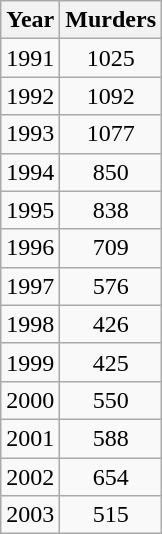<table class="wikitable">
<tr>
<th>Year</th>
<th>Murders</th>
</tr>
<tr>
<td>1991</td>
<td align=center>1025</td>
</tr>
<tr>
<td>1992</td>
<td align=center>1092</td>
</tr>
<tr>
<td>1993</td>
<td align=center>1077</td>
</tr>
<tr>
<td>1994</td>
<td align=center>850</td>
</tr>
<tr>
<td>1995</td>
<td align=center>838</td>
</tr>
<tr>
<td>1996</td>
<td align=center>709</td>
</tr>
<tr>
<td>1997</td>
<td align=center>576</td>
</tr>
<tr>
<td>1998</td>
<td align=center>426</td>
</tr>
<tr>
<td>1999</td>
<td align=center>425</td>
</tr>
<tr>
<td>2000</td>
<td align=center>550</td>
</tr>
<tr>
<td>2001</td>
<td align=center>588</td>
</tr>
<tr>
<td>2002</td>
<td align=center>654</td>
</tr>
<tr>
<td>2003</td>
<td align=center>515</td>
</tr>
</table>
